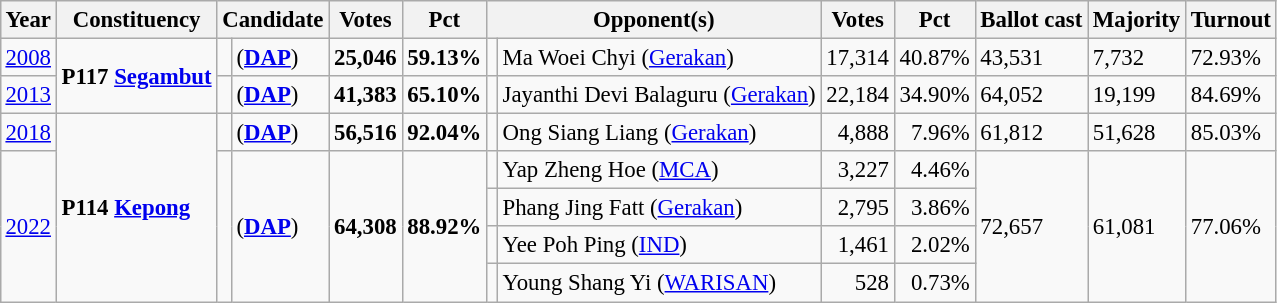<table class="wikitable" style="margin:0.5em ; font-size:95%">
<tr>
<th>Year</th>
<th>Constituency</th>
<th colspan=2>Candidate</th>
<th>Votes</th>
<th>Pct</th>
<th colspan=2>Opponent(s)</th>
<th>Votes</th>
<th>Pct</th>
<th>Ballot cast</th>
<th>Majority</th>
<th>Turnout</th>
</tr>
<tr>
<td><a href='#'>2008</a></td>
<td rowspan=2><strong>P117 <a href='#'>Segambut</a></strong></td>
<td></td>
<td> (<a href='#'><strong>DAP</strong></a>)</td>
<td align="right"><strong>25,046</strong></td>
<td><strong>59.13%</strong></td>
<td></td>
<td>Ma Woei Chyi (<a href='#'>Gerakan</a>)</td>
<td align="right">17,314</td>
<td>40.87%</td>
<td>43,531</td>
<td>7,732</td>
<td>72.93%</td>
</tr>
<tr>
<td><a href='#'>2013</a></td>
<td></td>
<td> (<a href='#'><strong>DAP</strong></a>)</td>
<td align="right"><strong>41,383</strong></td>
<td><strong>65.10%</strong></td>
<td></td>
<td>Jayanthi Devi Balaguru (<a href='#'>Gerakan</a>)</td>
<td align="right">22,184</td>
<td>34.90%</td>
<td>64,052</td>
<td>19,199</td>
<td>84.69%</td>
</tr>
<tr>
<td><a href='#'>2018</a></td>
<td rowspan=5><strong>P114 <a href='#'>Kepong</a></strong></td>
<td></td>
<td> (<a href='#'><strong>DAP</strong></a>)</td>
<td align="right"><strong>56,516</strong></td>
<td><strong>92.04%</strong></td>
<td></td>
<td>Ong Siang Liang (<a href='#'>Gerakan</a>)</td>
<td align="right">4,888</td>
<td align=right>7.96%</td>
<td>61,812</td>
<td>51,628</td>
<td>85.03%</td>
</tr>
<tr>
<td rowspan=4><a href='#'>2022</a></td>
<td rowspan=4 ></td>
<td rowspan=4> (<a href='#'><strong>DAP</strong></a>)</td>
<td rowspan=4 align="right"><strong>64,308</strong></td>
<td rowspan=4><strong>88.92%</strong></td>
<td></td>
<td>Yap Zheng Hoe (<a href='#'>MCA</a>)</td>
<td align="right">3,227</td>
<td align=right>4.46%</td>
<td rowspan=4>72,657</td>
<td rowspan=4>61,081</td>
<td rowspan=4>77.06%</td>
</tr>
<tr>
<td bgcolor=></td>
<td>Phang Jing Fatt (<a href='#'>Gerakan</a>)</td>
<td align="right">2,795</td>
<td align=right>3.86%</td>
</tr>
<tr>
<td></td>
<td>Yee Poh Ping (<a href='#'>IND</a>)</td>
<td align="right">1,461</td>
<td align=right>2.02%</td>
</tr>
<tr>
<td></td>
<td>Young Shang Yi (<a href='#'>WARISAN</a>)</td>
<td align="right">528</td>
<td align=right>0.73%</td>
</tr>
</table>
